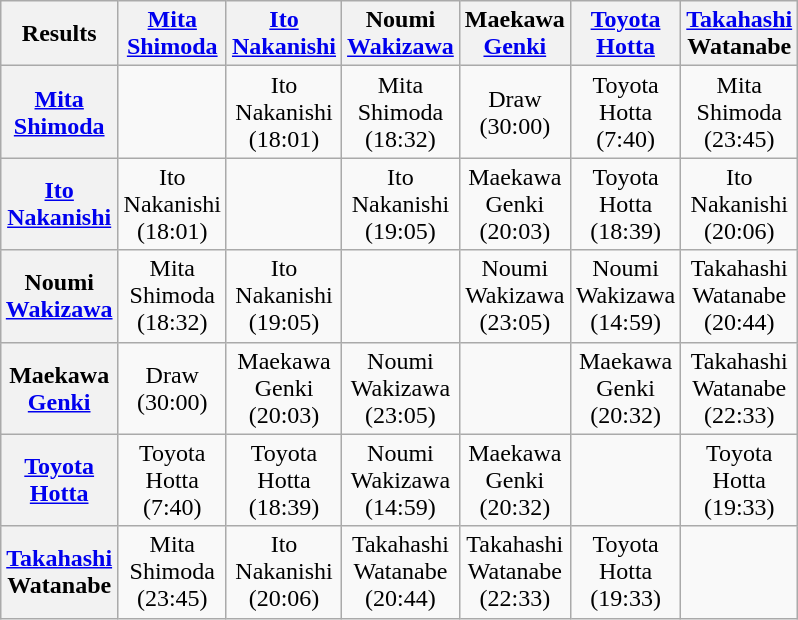<table class="wikitable" style="text-align:center; margin: 1em auto 1em auto">
<tr>
<th>Results</th>
<th><a href='#'>Mita</a><br><a href='#'>Shimoda</a></th>
<th><a href='#'>Ito</a><br><a href='#'>Nakanishi</a></th>
<th>Noumi<br><a href='#'>Wakizawa</a></th>
<th>Maekawa<br><a href='#'>Genki</a></th>
<th><a href='#'>Toyota</a><br><a href='#'>Hotta</a></th>
<th><a href='#'>Takahashi</a><br>Watanabe</th>
</tr>
<tr>
<th><a href='#'>Mita</a><br><a href='#'>Shimoda</a></th>
<td></td>
<td>Ito<br>Nakanishi<br>(18:01)</td>
<td>Mita<br>Shimoda<br>(18:32)</td>
<td>Draw<br>(30:00)</td>
<td>Toyota<br>Hotta<br>(7:40)</td>
<td>Mita<br>Shimoda<br>(23:45)</td>
</tr>
<tr>
<th><a href='#'>Ito</a><br><a href='#'>Nakanishi</a></th>
<td>Ito<br>Nakanishi<br>(18:01)</td>
<td></td>
<td>Ito<br>Nakanishi<br>(19:05)</td>
<td>Maekawa<br>Genki<br>(20:03)</td>
<td>Toyota<br>Hotta<br>(18:39)</td>
<td>Ito<br>Nakanishi<br>(20:06)</td>
</tr>
<tr>
<th>Noumi<br><a href='#'>Wakizawa</a></th>
<td>Mita<br>Shimoda<br>(18:32)</td>
<td>Ito<br>Nakanishi<br>(19:05)</td>
<td></td>
<td>Noumi<br>Wakizawa<br>(23:05)</td>
<td>Noumi<br>Wakizawa<br>(14:59)</td>
<td>Takahashi<br>Watanabe<br>(20:44)</td>
</tr>
<tr>
<th>Maekawa<br><a href='#'>Genki</a></th>
<td>Draw<br>(30:00)</td>
<td>Maekawa<br>Genki<br>(20:03)</td>
<td>Noumi<br>Wakizawa<br>(23:05)</td>
<td></td>
<td>Maekawa<br>Genki<br>(20:32)</td>
<td>Takahashi<br>Watanabe<br>(22:33)</td>
</tr>
<tr>
<th><a href='#'>Toyota</a><br><a href='#'>Hotta</a></th>
<td>Toyota<br>Hotta<br>(7:40)</td>
<td>Toyota<br>Hotta<br>(18:39)</td>
<td>Noumi<br>Wakizawa<br>(14:59)</td>
<td>Maekawa<br>Genki<br>(20:32)</td>
<td></td>
<td>Toyota<br>Hotta<br>(19:33)</td>
</tr>
<tr>
<th><a href='#'>Takahashi</a><br>Watanabe</th>
<td>Mita<br>Shimoda<br>(23:45)</td>
<td>Ito<br>Nakanishi<br>(20:06)</td>
<td>Takahashi<br>Watanabe<br>(20:44)</td>
<td>Takahashi<br>Watanabe<br>(22:33)</td>
<td>Toyota<br>Hotta<br>(19:33)</td>
<td></td>
</tr>
</table>
